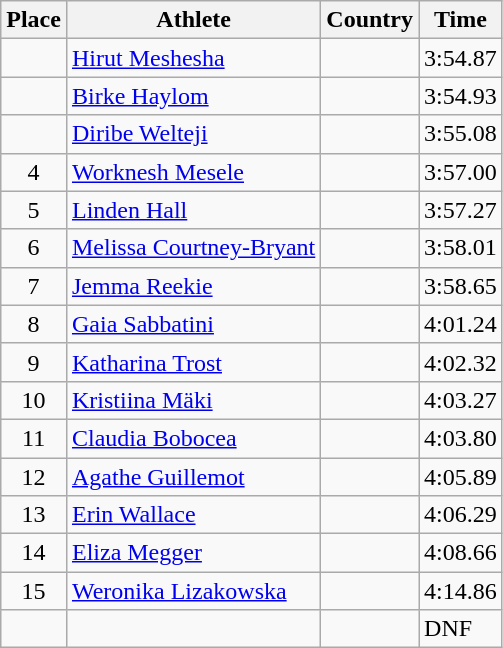<table class="wikitable">
<tr>
<th>Place</th>
<th>Athlete</th>
<th>Country</th>
<th>Time</th>
</tr>
<tr>
<td align=center></td>
<td><a href='#'>Hirut Meshesha</a></td>
<td></td>
<td>3:54.87</td>
</tr>
<tr>
<td align=center></td>
<td><a href='#'>Birke Haylom</a></td>
<td></td>
<td>3:54.93</td>
</tr>
<tr>
<td align=center></td>
<td><a href='#'>Diribe Welteji</a></td>
<td></td>
<td>3:55.08</td>
</tr>
<tr>
<td align=center>4</td>
<td><a href='#'>Worknesh Mesele</a></td>
<td></td>
<td>3:57.00</td>
</tr>
<tr>
<td align=center>5</td>
<td><a href='#'>Linden Hall</a></td>
<td></td>
<td>3:57.27</td>
</tr>
<tr>
<td align=center>6</td>
<td><a href='#'>Melissa Courtney-Bryant</a></td>
<td></td>
<td>3:58.01</td>
</tr>
<tr>
<td align=center>7</td>
<td><a href='#'>Jemma Reekie</a></td>
<td></td>
<td>3:58.65</td>
</tr>
<tr>
<td align=center>8</td>
<td><a href='#'>Gaia Sabbatini</a></td>
<td></td>
<td>4:01.24</td>
</tr>
<tr>
<td align=center>9</td>
<td><a href='#'>Katharina Trost</a></td>
<td></td>
<td>4:02.32</td>
</tr>
<tr>
<td align=center>10</td>
<td><a href='#'>Kristiina Mäki</a></td>
<td></td>
<td>4:03.27</td>
</tr>
<tr>
<td align=center>11</td>
<td><a href='#'>Claudia Bobocea</a></td>
<td></td>
<td>4:03.80</td>
</tr>
<tr>
<td align=center>12</td>
<td><a href='#'>Agathe Guillemot</a></td>
<td></td>
<td>4:05.89</td>
</tr>
<tr>
<td align=center>13</td>
<td><a href='#'>Erin Wallace</a></td>
<td></td>
<td>4:06.29</td>
</tr>
<tr>
<td align=center>14</td>
<td><a href='#'>Eliza Megger</a></td>
<td></td>
<td>4:08.66</td>
</tr>
<tr>
<td align=center>15</td>
<td><a href='#'>Weronika Lizakowska</a></td>
<td></td>
<td>4:14.86</td>
</tr>
<tr>
<td align=center></td>
<td></td>
<td></td>
<td>DNF</td>
</tr>
</table>
